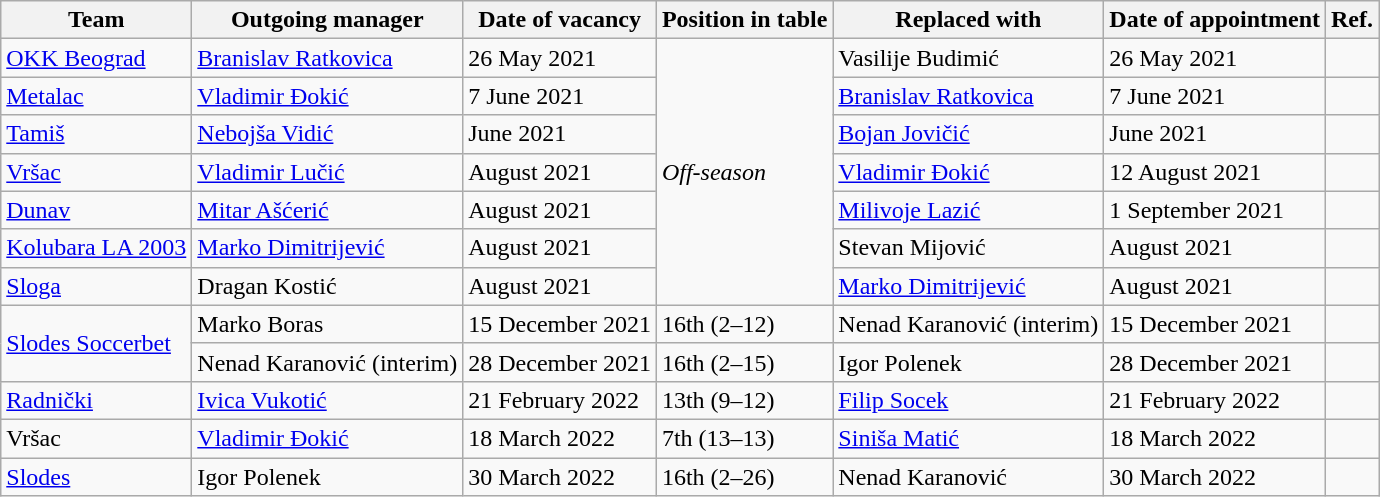<table class="wikitable sortable">
<tr>
<th>Team</th>
<th>Outgoing manager</th>
<th>Date of vacancy</th>
<th>Position in table</th>
<th>Replaced with</th>
<th>Date of appointment</th>
<th>Ref.</th>
</tr>
<tr>
<td><a href='#'>OKK Beograd</a></td>
<td> <a href='#'>Branislav Ratkovica</a></td>
<td>26 May 2021</td>
<td rowspan=7><em>Off-season</em></td>
<td> Vasilije Budimić</td>
<td>26 May 2021</td>
<td></td>
</tr>
<tr>
<td><a href='#'>Metalac</a></td>
<td> <a href='#'>Vladimir Đokić</a></td>
<td>7 June 2021</td>
<td> <a href='#'>Branislav Ratkovica</a></td>
<td>7 June 2021</td>
<td></td>
</tr>
<tr>
<td><a href='#'>Tamiš</a></td>
<td> <a href='#'>Nebojša Vidić</a></td>
<td>June 2021</td>
<td> <a href='#'>Bojan Jovičić</a></td>
<td>June 2021</td>
<td></td>
</tr>
<tr>
<td><a href='#'>Vršac</a></td>
<td> <a href='#'>Vladimir Lučić</a></td>
<td>August 2021</td>
<td> <a href='#'>Vladimir Đokić</a></td>
<td>12 August 2021</td>
<td></td>
</tr>
<tr>
<td><a href='#'>Dunav</a></td>
<td> <a href='#'>Mitar Ašćerić</a></td>
<td>August 2021</td>
<td> <a href='#'>Milivoje Lazić</a></td>
<td>1 September 2021</td>
<td></td>
</tr>
<tr>
<td><a href='#'>Kolubara LA 2003</a></td>
<td> <a href='#'>Marko Dimitrijević</a></td>
<td>August 2021</td>
<td> Stevan Mijović</td>
<td>August 2021</td>
<td></td>
</tr>
<tr>
<td><a href='#'>Sloga</a></td>
<td> Dragan Kostić</td>
<td>August 2021</td>
<td> <a href='#'>Marko Dimitrijević</a></td>
<td>August 2021</td>
<td></td>
</tr>
<tr>
<td rowspan=2><a href='#'>Slodes Soccerbet</a></td>
<td> Marko Boras</td>
<td>15 December 2021</td>
<td>16th (2–12)</td>
<td> Nenad Karanović (interim)</td>
<td>15 December 2021</td>
<td></td>
</tr>
<tr>
<td> Nenad Karanović (interim)</td>
<td>28 December 2021</td>
<td>16th (2–15)</td>
<td> Igor Polenek</td>
<td>28 December 2021</td>
<td></td>
</tr>
<tr>
<td><a href='#'>Radnički</a></td>
<td> <a href='#'>Ivica Vukotić</a></td>
<td>21 February 2022</td>
<td>13th (9–12)</td>
<td> <a href='#'>Filip Socek</a></td>
<td>21 February 2022</td>
<td></td>
</tr>
<tr>
<td>Vršac</td>
<td> <a href='#'>Vladimir Đokić</a></td>
<td>18 March 2022</td>
<td>7th (13–13)</td>
<td> <a href='#'>Siniša Matić</a></td>
<td>18 March 2022</td>
<td></td>
</tr>
<tr>
<td><a href='#'>Slodes</a></td>
<td> Igor Polenek</td>
<td>30 March 2022</td>
<td>16th (2–26)</td>
<td> Nenad Karanović</td>
<td>30 March 2022</td>
<td></td>
</tr>
</table>
